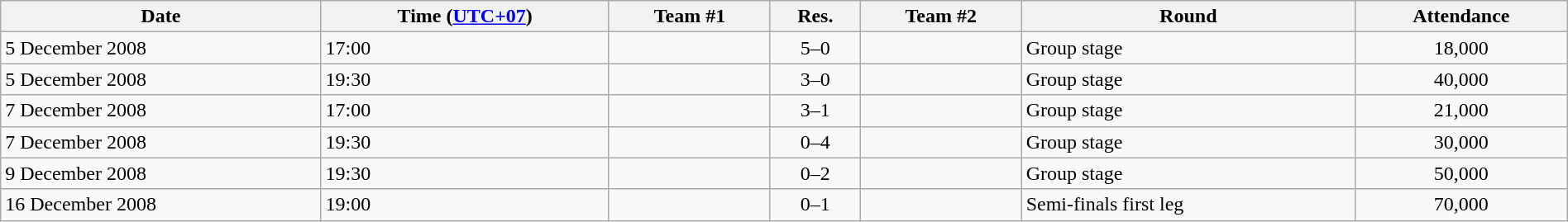<table class="wikitable" style="text-align:left; width:100%;">
<tr>
<th>Date</th>
<th>Time (<a href='#'>UTC+07</a>)</th>
<th>Team #1</th>
<th>Res.</th>
<th>Team #2</th>
<th>Round</th>
<th>Attendance</th>
</tr>
<tr>
<td>5 December 2008</td>
<td>17:00</td>
<td><strong></strong></td>
<td style="text-align:center;">5–0</td>
<td></td>
<td>Group stage</td>
<td style="text-align:center;">18,000</td>
</tr>
<tr>
<td>5 December 2008</td>
<td>19:30</td>
<td><strong></strong></td>
<td style="text-align:center;">3–0</td>
<td></td>
<td>Group stage</td>
<td style="text-align:center;">40,000</td>
</tr>
<tr>
<td>7 December 2008</td>
<td>17:00</td>
<td><strong></strong></td>
<td style="text-align:center;">3–1</td>
<td></td>
<td>Group stage</td>
<td style="text-align:center;">21,000</td>
</tr>
<tr>
<td>7 December 2008</td>
<td>19:30</td>
<td></td>
<td style="text-align:center;">0–4</td>
<td><strong></strong></td>
<td>Group stage</td>
<td style="text-align:center;">30,000</td>
</tr>
<tr>
<td>9 December 2008</td>
<td>19:30</td>
<td></td>
<td style="text-align:center;">0–2</td>
<td><strong></strong></td>
<td>Group stage</td>
<td style="text-align:center;">50,000</td>
</tr>
<tr>
<td>16 December 2008</td>
<td>19:00</td>
<td></td>
<td style="text-align:center;">0–1</td>
<td><strong></strong></td>
<td>Semi-finals first leg</td>
<td style="text-align:center;">70,000</td>
</tr>
</table>
